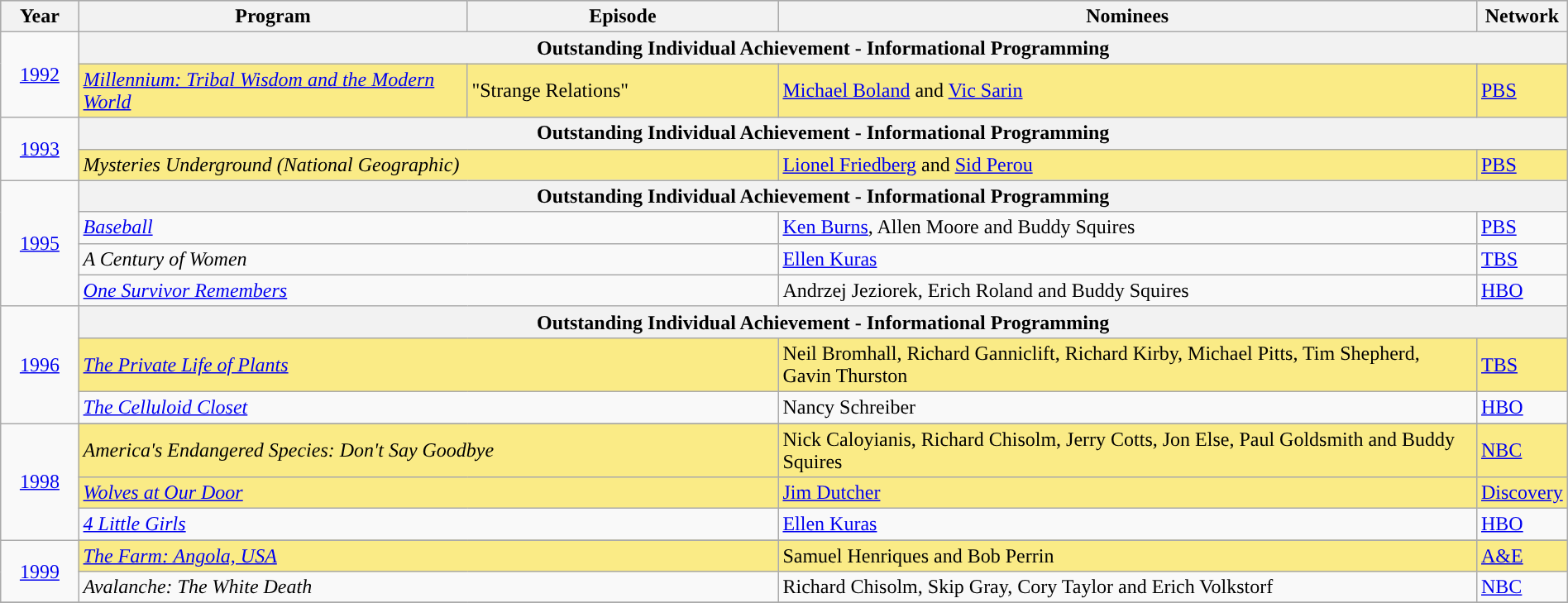<table class="wikitable" style="width:100%">
<tr style="background:#bebebe;">
<th style="width:5%;">Year</th>
<th style="width:25%;">Program</th>
<th style="width:20%;">Episode</th>
<th style="width:45%;">Nominees</th>
<th style="width:5%;">Network</th>
</tr>
<tr>
<td rowspan=2 style="text-align:center"><a href='#'>1992</a></td>
<th colspan="4">Outstanding Individual Achievement - Informational Programming</th>
</tr>
<tr style="background:#FAEB86;">
<td><em><a href='#'>Millennium: Tribal Wisdom and the Modern World</a></em></td>
<td>"Strange Relations"</td>
<td><a href='#'>Michael Boland</a> and <a href='#'>Vic Sarin</a></td>
<td><a href='#'>PBS</a></td>
</tr>
<tr>
<td rowspan=2 style="text-align:center"><a href='#'>1993</a></td>
<th colspan="4">Outstanding Individual Achievement - Informational Programming</th>
</tr>
<tr style="background:#FAEB86;">
<td colspan=2><em>Mysteries Underground (National Geographic)</em></td>
<td><a href='#'>Lionel Friedberg</a> and <a href='#'>Sid Perou</a></td>
<td><a href='#'>PBS</a></td>
</tr>
<tr>
<td rowspan=4 style="text-align:center"><a href='#'>1995</a></td>
<th colspan="4">Outstanding Individual Achievement - Informational Programming</th>
</tr>
<tr>
<td colspan=2><em><a href='#'>Baseball</a></em></td>
<td><a href='#'>Ken Burns</a>, Allen Moore and Buddy Squires</td>
<td><a href='#'>PBS</a></td>
</tr>
<tr>
<td colspan=2><em>A Century of Women</em></td>
<td><a href='#'>Ellen Kuras</a></td>
<td><a href='#'>TBS</a></td>
</tr>
<tr>
<td colspan=2><em><a href='#'>One Survivor Remembers</a></em></td>
<td>Andrzej Jeziorek, Erich Roland and Buddy Squires</td>
<td><a href='#'>HBO</a></td>
</tr>
<tr>
<td rowspan=3 style="text-align:center"><a href='#'>1996</a></td>
<th colspan="4">Outstanding Individual Achievement - Informational Programming</th>
</tr>
<tr style="background:#FAEB86;">
<td colspan=2><em><a href='#'>The Private Life of Plants</a></em></td>
<td>Neil Bromhall, Richard Ganniclift, Richard Kirby, Michael Pitts, Tim Shepherd, Gavin Thurston</td>
<td><a href='#'>TBS</a></td>
</tr>
<tr>
<td colspan=2><em><a href='#'>The Celluloid Closet</a></em></td>
<td>Nancy Schreiber</td>
<td><a href='#'>HBO</a></td>
</tr>
<tr>
<td rowspan=4 style="text-align:center;"><a href='#'>1998</a><br></td>
</tr>
<tr style="background:#FAEB86;">
<td colspan=2><em>America's Endangered Species: Don't Say Goodbye</em></td>
<td>Nick Caloyianis, Richard Chisolm, Jerry Cotts, Jon Else, Paul Goldsmith and Buddy Squires</td>
<td><a href='#'>NBC</a></td>
</tr>
<tr style="background:#FAEB86;">
<td colspan=2><em><a href='#'>Wolves at Our Door</a></em></td>
<td><a href='#'>Jim Dutcher</a></td>
<td><a href='#'>Discovery</a></td>
</tr>
<tr>
<td colspan=2><em><a href='#'>4 Little Girls</a></em></td>
<td><a href='#'>Ellen Kuras</a></td>
<td><a href='#'>HBO</a></td>
</tr>
<tr>
<td rowspan=3 style="text-align:center;"><a href='#'>1999</a><br></td>
</tr>
<tr style="background:#FAEB86;">
<td colspan=2><em><a href='#'>The Farm: Angola, USA</a></em></td>
<td>Samuel Henriques and Bob Perrin</td>
<td><a href='#'>A&E</a></td>
</tr>
<tr>
<td colspan=2><em>Avalanche: The White Death</em></td>
<td>Richard Chisolm, Skip Gray, Cory Taylor and Erich Volkstorf</td>
<td><a href='#'>NBC</a></td>
</tr>
<tr>
</tr>
</table>
